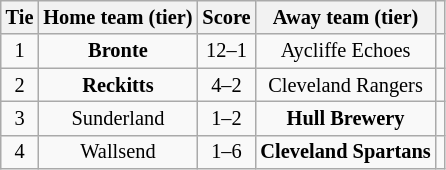<table class="wikitable" style="text-align:center; font-size:85%">
<tr>
<th>Tie</th>
<th>Home team (tier)</th>
<th>Score</th>
<th>Away team (tier)</th>
<th></th>
</tr>
<tr>
<td align="center">1</td>
<td><strong>Bronte</strong></td>
<td align="center">12–1</td>
<td>Aycliffe Echoes</td>
<td></td>
</tr>
<tr>
<td align="center">2</td>
<td><strong>Reckitts</strong></td>
<td align="center">4–2</td>
<td>Cleveland Rangers</td>
<td></td>
</tr>
<tr>
<td align="center">3</td>
<td>Sunderland</td>
<td align="center">1–2</td>
<td><strong>Hull Brewery</strong></td>
<td></td>
</tr>
<tr>
<td align="center">4</td>
<td>Wallsend</td>
<td align="center">1–6</td>
<td><strong>Cleveland Spartans</strong></td>
<td></td>
</tr>
</table>
